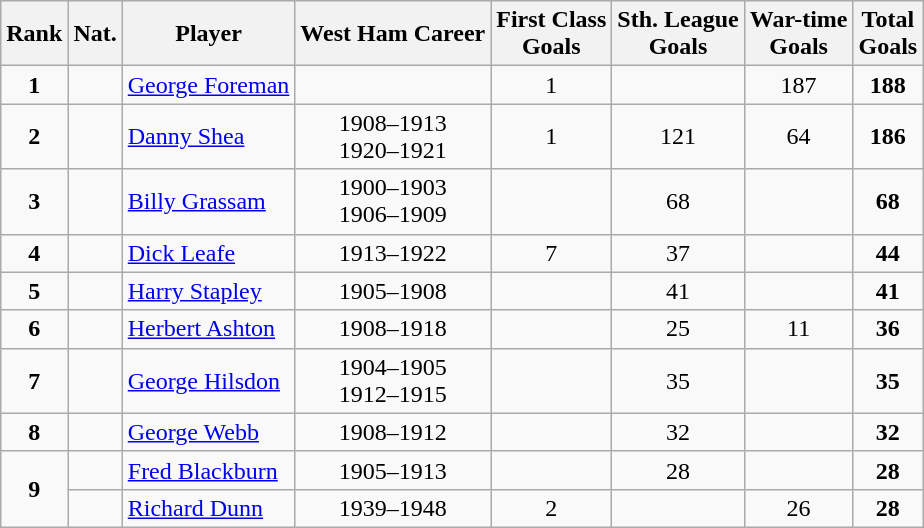<table class="wikitable">
<tr>
<th>Rank</th>
<th>Nat.</th>
<th>Player</th>
<th>West Ham Career</th>
<th>First Class <br> Goals</th>
<th>Sth. League <br> Goals</th>
<th>War-time <br> Goals</th>
<th>Total <br> Goals</th>
</tr>
<tr>
<td align=center><strong>1</strong></td>
<td align=center></td>
<td><a href='#'>George Foreman</a></td>
<td align=center></td>
<td align=center>1</td>
<td align=center></td>
<td align=center>187</td>
<td align=center><strong>188</strong></td>
</tr>
<tr>
<td align=center><strong>2</strong></td>
<td align=center></td>
<td><a href='#'>Danny Shea</a></td>
<td align=center>1908–1913<br>1920–1921</td>
<td align=center>1</td>
<td align=center>121</td>
<td align=center>64</td>
<td align=center><strong>186</strong></td>
</tr>
<tr>
<td align=center><strong>3</strong></td>
<td align=center></td>
<td><a href='#'>Billy Grassam</a></td>
<td align=center>1900–1903<br>1906–1909</td>
<td align=center></td>
<td align=center>68</td>
<td align=center></td>
<td align=center><strong>68</strong></td>
</tr>
<tr>
<td align=center><strong>4</strong></td>
<td align=center></td>
<td><a href='#'>Dick Leafe</a></td>
<td align=center>1913–1922</td>
<td align=center>7</td>
<td align=center>37</td>
<td align=center></td>
<td align=center><strong>44</strong></td>
</tr>
<tr>
<td align=center><strong>5</strong></td>
<td align=center></td>
<td><a href='#'>Harry Stapley</a></td>
<td align=center>1905–1908</td>
<td align=center></td>
<td align=center>41</td>
<td align=center></td>
<td align=center><strong>41</strong></td>
</tr>
<tr>
<td align=center><strong>6</strong></td>
<td align=center></td>
<td><a href='#'>Herbert Ashton</a></td>
<td align=center>1908–1918</td>
<td align=center></td>
<td align=center>25</td>
<td align=center>11</td>
<td align=center><strong>36</strong></td>
</tr>
<tr>
<td align=center><strong>7</strong></td>
<td align=center></td>
<td><a href='#'>George Hilsdon</a></td>
<td align=center>1904–1905<br>1912–1915</td>
<td align=center></td>
<td align=center>35</td>
<td align=center></td>
<td align=center><strong>35</strong></td>
</tr>
<tr>
<td align=center><strong>8</strong></td>
<td align=center></td>
<td><a href='#'>George Webb</a></td>
<td align=center>1908–1912</td>
<td align=center></td>
<td align=center>32</td>
<td align=center></td>
<td align=center><strong>32</strong></td>
</tr>
<tr>
<td align=center rowspan=2><strong>9</strong></td>
<td align=center></td>
<td><a href='#'>Fred Blackburn</a></td>
<td align=center>1905–1913</td>
<td align=center></td>
<td align=center>28</td>
<td align=center></td>
<td align=center><strong>28</strong></td>
</tr>
<tr>
<td align=center></td>
<td><a href='#'>Richard Dunn</a></td>
<td align=center>1939–1948</td>
<td align=center>2</td>
<td align=center></td>
<td align=center>26</td>
<td align=center><strong>28</strong></td>
</tr>
</table>
